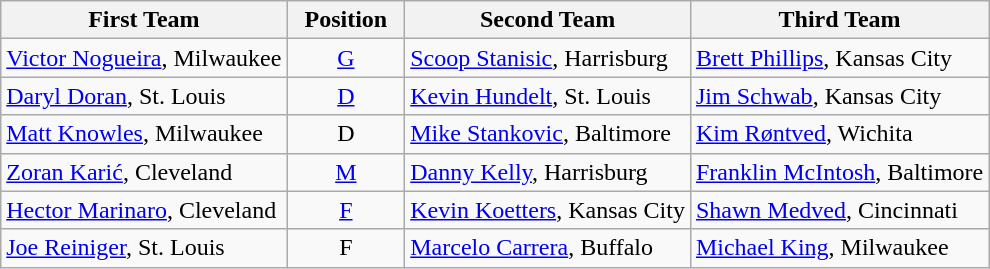<table class="wikitable">
<tr>
<th>First Team</th>
<th>  Position  </th>
<th>Second Team</th>
<th>Third Team</th>
</tr>
<tr>
<td><a href='#'>Victor Nogueira</a>, Milwaukee</td>
<td align=center><a href='#'>G</a></td>
<td><a href='#'>Scoop Stanisic</a>, Harrisburg</td>
<td><a href='#'>Brett Phillips</a>, Kansas City</td>
</tr>
<tr>
<td><a href='#'>Daryl Doran</a>, St. Louis</td>
<td align=center><a href='#'>D</a></td>
<td><a href='#'>Kevin Hundelt</a>, St. Louis</td>
<td><a href='#'>Jim Schwab</a>, Kansas City</td>
</tr>
<tr>
<td><a href='#'>Matt Knowles</a>, Milwaukee</td>
<td align=center>D</td>
<td><a href='#'>Mike Stankovic</a>, Baltimore</td>
<td><a href='#'>Kim Røntved</a>, Wichita</td>
</tr>
<tr>
<td><a href='#'>Zoran Karić</a>, Cleveland</td>
<td align=center><a href='#'>M</a></td>
<td><a href='#'>Danny Kelly</a>, Harrisburg</td>
<td><a href='#'>Franklin McIntosh</a>, Baltimore</td>
</tr>
<tr>
<td><a href='#'>Hector Marinaro</a>, Cleveland</td>
<td align=center><a href='#'>F</a></td>
<td><a href='#'>Kevin Koetters</a>, Kansas City</td>
<td><a href='#'>Shawn Medved</a>, Cincinnati</td>
</tr>
<tr>
<td><a href='#'>Joe Reiniger</a>, St. Louis</td>
<td align=center>F</td>
<td><a href='#'>Marcelo Carrera</a>, Buffalo</td>
<td><a href='#'>Michael King</a>, Milwaukee</td>
</tr>
</table>
